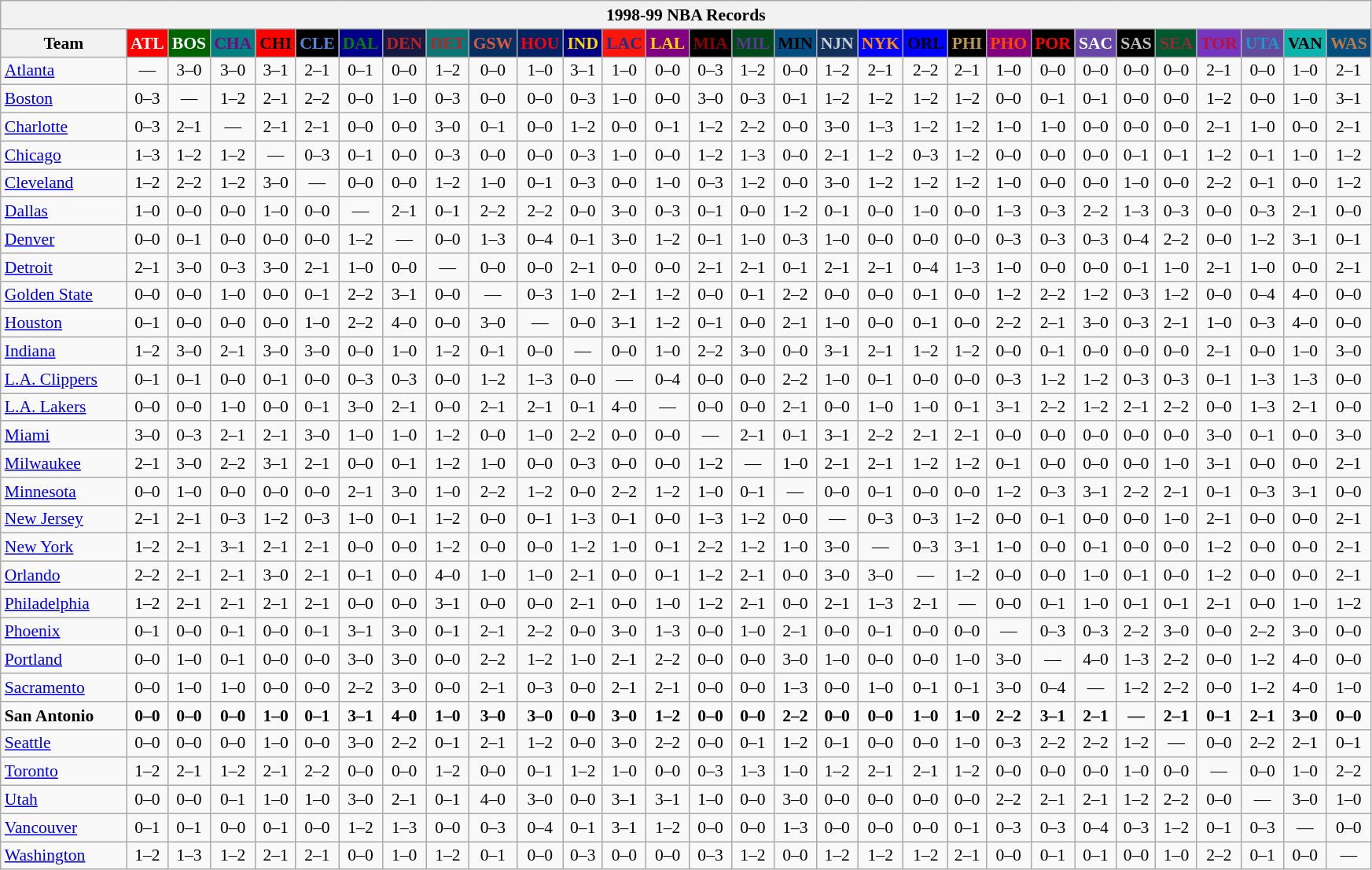<table class="wikitable" style="font-size:90%; text-align:center;">
<tr>
<th colspan=30>1998-99 NBA Records</th>
</tr>
<tr>
<th width=100>Team</th>
<th style="background:#FF0000;color:#FFFFFF;width=35">ATL</th>
<th style="background:#006400;color:#FFFFFF;width=35">BOS</th>
<th style="background:#008080;color:#800080;width=35">CHA</th>
<th style="background:#FF0000;color:#000000;width=35">CHI</th>
<th style="background:#000000;color:#5787DC;width=35">CLE</th>
<th style="background:#00008B;color:#008000;width=35">DAL</th>
<th style="background:#141A44;color:#BC2224;width=35">DEN</th>
<th style="background:#0C7674;color:#BB222C;width=35">DET</th>
<th style="background:#072E63;color:#DC5A34;width=35">GSW</th>
<th style="background:#002366;color:#FF0000;width=35">HOU</th>
<th style="background:#000080;color:#FFD700;width=35">IND</th>
<th style="background:#F9160D;color:#1A2E8B;width=35">LAC</th>
<th style="background:#800080;color:#FFD700;width=35">LAL</th>
<th style="background:#000000;color:#8B0000;width=35">MIA</th>
<th style="background:#00471B;color:#5C378A;width=35">MIL</th>
<th style="background:#044D80;color:#000000;width=35">MIN</th>
<th style="background:#12305B;color:#C4CED4;width=35">NJN</th>
<th style="background:#0000FF;color:#FF8C00;width=35">NYK</th>
<th style="background:#0000FF;color:#000000;width=35">ORL</th>
<th style="background:#000000;color:#BB9754;width=35">PHI</th>
<th style="background:#800080;color:#FF4500;width=35">PHO</th>
<th style="background:#000000;color:#FF0000;width=35">POR</th>
<th style="background:#6846A8;color:#FFFFFF;width=35">SAC</th>
<th style="background:#000000;color:#C0C0C0;width=35">SAS</th>
<th style="background:#005831;color:#992634;width=35">SEA</th>
<th style="background:#7436BF;color:#BE0F34;width=35">TOR</th>
<th style="background:#644A9C;color:#149BC7;width=35">UTA</th>
<th style="background:#0CB2AC;color:#000000;width=35">VAN</th>
<th style="background:#044D7D;color:#BC7A44;width=35">WAS</th>
</tr>
<tr>
<td style="text-align:left;"><a href='#'>Atlanta</a></td>
<td>—</td>
<td>3–0</td>
<td>3–0</td>
<td>3–1</td>
<td>2–1</td>
<td>0–1</td>
<td>0–0</td>
<td>1–2</td>
<td>0–0</td>
<td>1–0</td>
<td>3–1</td>
<td>1–0</td>
<td>0–0</td>
<td>0–3</td>
<td>1–2</td>
<td>0–0</td>
<td>1–2</td>
<td>2–1</td>
<td>2–2</td>
<td>2–1</td>
<td>1–0</td>
<td>0–0</td>
<td>0–0</td>
<td>0–0</td>
<td>0–0</td>
<td>2–1</td>
<td>0–0</td>
<td>1–0</td>
<td>2–1</td>
</tr>
<tr>
<td style="text-align:left;"><a href='#'>Boston</a></td>
<td>0–3</td>
<td>—</td>
<td>1–2</td>
<td>2–1</td>
<td>2–2</td>
<td>0–0</td>
<td>1–0</td>
<td>0–3</td>
<td>0–0</td>
<td>0–0</td>
<td>0–3</td>
<td>1–0</td>
<td>0–0</td>
<td>3–0</td>
<td>0–3</td>
<td>0–1</td>
<td>1–2</td>
<td>1–2</td>
<td>1–2</td>
<td>1–2</td>
<td>0–0</td>
<td>0–1</td>
<td>0–1</td>
<td>0–0</td>
<td>0–0</td>
<td>1–2</td>
<td>0–0</td>
<td>1–0</td>
<td>3–1</td>
</tr>
<tr>
<td style="text-align:left;"><a href='#'>Charlotte</a></td>
<td>0–3</td>
<td>2–1</td>
<td>—</td>
<td>2–1</td>
<td>2–1</td>
<td>0–0</td>
<td>0–0</td>
<td>3–0</td>
<td>0–1</td>
<td>0–0</td>
<td>1–2</td>
<td>0–0</td>
<td>0–1</td>
<td>1–2</td>
<td>2–2</td>
<td>0–0</td>
<td>3–0</td>
<td>1–3</td>
<td>1–2</td>
<td>1–2</td>
<td>1–0</td>
<td>1–0</td>
<td>0–0</td>
<td>0–0</td>
<td>0–0</td>
<td>2–1</td>
<td>1–0</td>
<td>0–0</td>
<td>2–1</td>
</tr>
<tr>
<td style="text-align:left;"><a href='#'>Chicago</a></td>
<td>1–3</td>
<td>1–2</td>
<td>1–2</td>
<td>—</td>
<td>0–3</td>
<td>0–1</td>
<td>0–0</td>
<td>0–3</td>
<td>0–0</td>
<td>0–0</td>
<td>0–3</td>
<td>1–0</td>
<td>0–0</td>
<td>1–2</td>
<td>1–3</td>
<td>0–0</td>
<td>2–1</td>
<td>1–2</td>
<td>0–3</td>
<td>1–2</td>
<td>0–0</td>
<td>0–0</td>
<td>0–0</td>
<td>0–1</td>
<td>0–1</td>
<td>1–2</td>
<td>0–1</td>
<td>1–0</td>
<td>1–2</td>
</tr>
<tr>
<td style="text-align:left;"><a href='#'>Cleveland</a></td>
<td>1–2</td>
<td>2–2</td>
<td>1–2</td>
<td>3–0</td>
<td>—</td>
<td>0–0</td>
<td>0–0</td>
<td>1–2</td>
<td>1–0</td>
<td>0–1</td>
<td>0–3</td>
<td>0–0</td>
<td>1–0</td>
<td>0–3</td>
<td>1–2</td>
<td>0–0</td>
<td>3–0</td>
<td>1–2</td>
<td>1–2</td>
<td>1–2</td>
<td>1–0</td>
<td>0–0</td>
<td>0–0</td>
<td>1–0</td>
<td>0–0</td>
<td>2–2</td>
<td>0–1</td>
<td>0–0</td>
<td>1–2</td>
</tr>
<tr>
<td style="text-align:left;"><a href='#'>Dallas</a></td>
<td>1–0</td>
<td>0–0</td>
<td>0–0</td>
<td>1–0</td>
<td>0–0</td>
<td>—</td>
<td>2–1</td>
<td>0–1</td>
<td>2–2</td>
<td>2–2</td>
<td>0–0</td>
<td>3–0</td>
<td>0–3</td>
<td>0–1</td>
<td>0–0</td>
<td>1–2</td>
<td>0–1</td>
<td>0–0</td>
<td>1–0</td>
<td>0–0</td>
<td>1–3</td>
<td>0–3</td>
<td>2–2</td>
<td>1–3</td>
<td>0–3</td>
<td>0–0</td>
<td>0–3</td>
<td>2–1</td>
<td>0–0</td>
</tr>
<tr>
<td style="text-align:left;"><a href='#'>Denver</a></td>
<td>0–0</td>
<td>0–1</td>
<td>0–0</td>
<td>0–0</td>
<td>0–0</td>
<td>1–2</td>
<td>—</td>
<td>0–0</td>
<td>1–3</td>
<td>0–4</td>
<td>0–1</td>
<td>3–0</td>
<td>1–2</td>
<td>0–1</td>
<td>1–0</td>
<td>0–3</td>
<td>1–0</td>
<td>0–0</td>
<td>0–0</td>
<td>0–0</td>
<td>0–3</td>
<td>0–3</td>
<td>0–3</td>
<td>0–4</td>
<td>2–2</td>
<td>0–0</td>
<td>1–2</td>
<td>3–1</td>
<td>0–1</td>
</tr>
<tr>
<td style="text-align:left;"><a href='#'>Detroit</a></td>
<td>2–1</td>
<td>3–0</td>
<td>0–3</td>
<td>3–0</td>
<td>2–1</td>
<td>1–0</td>
<td>0–0</td>
<td>—</td>
<td>0–0</td>
<td>0–0</td>
<td>2–1</td>
<td>0–0</td>
<td>0–0</td>
<td>2–1</td>
<td>2–1</td>
<td>0–1</td>
<td>2–1</td>
<td>2–1</td>
<td>0–4</td>
<td>1–3</td>
<td>1–0</td>
<td>0–0</td>
<td>0–0</td>
<td>0–1</td>
<td>1–0</td>
<td>2–1</td>
<td>1–0</td>
<td>0–0</td>
<td>2–1</td>
</tr>
<tr>
<td style="text-align:left;"><a href='#'>Golden State</a></td>
<td>0–0</td>
<td>0–0</td>
<td>1–0</td>
<td>0–0</td>
<td>0–1</td>
<td>2–2</td>
<td>3–1</td>
<td>0–0</td>
<td>—</td>
<td>0–3</td>
<td>1–0</td>
<td>2–1</td>
<td>1–2</td>
<td>0–0</td>
<td>0–1</td>
<td>2–2</td>
<td>0–0</td>
<td>0–0</td>
<td>0–1</td>
<td>0–0</td>
<td>1–2</td>
<td>2–2</td>
<td>1–2</td>
<td>0–3</td>
<td>1–2</td>
<td>0–0</td>
<td>0–4</td>
<td>4–0</td>
<td>0–0</td>
</tr>
<tr>
<td style="text-align:left;"><a href='#'>Houston</a></td>
<td>0–1</td>
<td>0–0</td>
<td>0–0</td>
<td>0–0</td>
<td>1–0</td>
<td>2–2</td>
<td>4–0</td>
<td>0–0</td>
<td>3–0</td>
<td>—</td>
<td>0–0</td>
<td>3–1</td>
<td>1–2</td>
<td>0–1</td>
<td>0–0</td>
<td>2–1</td>
<td>1–0</td>
<td>0–0</td>
<td>0–1</td>
<td>0–0</td>
<td>2–2</td>
<td>2–1</td>
<td>3–0</td>
<td>0–3</td>
<td>2–1</td>
<td>1–0</td>
<td>0–3</td>
<td>4–0</td>
<td>0–0</td>
</tr>
<tr>
<td style="text-align:left;"><a href='#'>Indiana</a></td>
<td>1–2</td>
<td>3–0</td>
<td>2–1</td>
<td>3–0</td>
<td>3–0</td>
<td>0–0</td>
<td>1–0</td>
<td>1–2</td>
<td>0–1</td>
<td>0–0</td>
<td>—</td>
<td>0–0</td>
<td>1–0</td>
<td>2–2</td>
<td>3–0</td>
<td>0–0</td>
<td>3–1</td>
<td>2–1</td>
<td>1–2</td>
<td>1–2</td>
<td>0–0</td>
<td>0–1</td>
<td>0–0</td>
<td>0–0</td>
<td>0–0</td>
<td>2–1</td>
<td>0–0</td>
<td>1–0</td>
<td>3–0</td>
</tr>
<tr>
<td style="text-align:left;"><a href='#'>L.A. Clippers</a></td>
<td>0–1</td>
<td>0–1</td>
<td>0–0</td>
<td>0–1</td>
<td>0–0</td>
<td>0–3</td>
<td>0–3</td>
<td>0–0</td>
<td>1–2</td>
<td>1–3</td>
<td>0–0</td>
<td>—</td>
<td>0–4</td>
<td>0–0</td>
<td>0–0</td>
<td>2–2</td>
<td>1–0</td>
<td>0–1</td>
<td>0–0</td>
<td>0–0</td>
<td>0–3</td>
<td>1–2</td>
<td>1–2</td>
<td>0–3</td>
<td>0–3</td>
<td>0–1</td>
<td>1–3</td>
<td>1–3</td>
<td>0–0</td>
</tr>
<tr>
<td style="text-align:left;"><a href='#'>L.A. Lakers</a></td>
<td>0–0</td>
<td>0–0</td>
<td>1–0</td>
<td>0–0</td>
<td>0–1</td>
<td>3–0</td>
<td>2–1</td>
<td>0–0</td>
<td>2–1</td>
<td>2–1</td>
<td>0–1</td>
<td>4–0</td>
<td>—</td>
<td>0–0</td>
<td>0–0</td>
<td>2–1</td>
<td>0–0</td>
<td>1–0</td>
<td>1–0</td>
<td>0–1</td>
<td>3–1</td>
<td>2–2</td>
<td>1–2</td>
<td>2–1</td>
<td>2–2</td>
<td>0–0</td>
<td>1–3</td>
<td>2–1</td>
<td>0–0</td>
</tr>
<tr>
<td style="text-align:left;"><a href='#'>Miami</a></td>
<td>3–0</td>
<td>0–3</td>
<td>2–1</td>
<td>2–1</td>
<td>3–0</td>
<td>1–0</td>
<td>1–0</td>
<td>1–2</td>
<td>0–0</td>
<td>1–0</td>
<td>2–2</td>
<td>0–0</td>
<td>0–0</td>
<td>—</td>
<td>2–1</td>
<td>0–1</td>
<td>3–1</td>
<td>2–2</td>
<td>2–1</td>
<td>2–1</td>
<td>0–0</td>
<td>0–0</td>
<td>0–0</td>
<td>0–0</td>
<td>0–0</td>
<td>3–0</td>
<td>0–1</td>
<td>0–0</td>
<td>3–0</td>
</tr>
<tr>
<td style="text-align:left;"><a href='#'>Milwaukee</a></td>
<td>2–1</td>
<td>3–0</td>
<td>2–2</td>
<td>3–1</td>
<td>2–1</td>
<td>0–0</td>
<td>0–1</td>
<td>1–2</td>
<td>1–0</td>
<td>0–0</td>
<td>0–3</td>
<td>0–0</td>
<td>0–0</td>
<td>1–2</td>
<td>—</td>
<td>1–0</td>
<td>2–1</td>
<td>2–1</td>
<td>1–2</td>
<td>1–2</td>
<td>0–1</td>
<td>0–0</td>
<td>0–0</td>
<td>0–0</td>
<td>1–0</td>
<td>3–1</td>
<td>0–0</td>
<td>0–0</td>
<td>2–1</td>
</tr>
<tr>
<td style="text-align:left;"><a href='#'>Minnesota</a></td>
<td>0–0</td>
<td>1–0</td>
<td>0–0</td>
<td>0–0</td>
<td>0–0</td>
<td>2–1</td>
<td>3–0</td>
<td>1–0</td>
<td>2–2</td>
<td>1–2</td>
<td>0–0</td>
<td>2–2</td>
<td>1–2</td>
<td>1–0</td>
<td>0–1</td>
<td>—</td>
<td>0–0</td>
<td>0–1</td>
<td>0–0</td>
<td>0–0</td>
<td>1–2</td>
<td>0–3</td>
<td>3–1</td>
<td>2–2</td>
<td>2–1</td>
<td>0–1</td>
<td>0–3</td>
<td>3–1</td>
<td>0–0</td>
</tr>
<tr>
<td style="text-align:left;"><a href='#'>New Jersey</a></td>
<td>2–1</td>
<td>2–1</td>
<td>0–3</td>
<td>1–2</td>
<td>0–3</td>
<td>1–0</td>
<td>0–1</td>
<td>1–2</td>
<td>0–0</td>
<td>0–1</td>
<td>1–3</td>
<td>0–1</td>
<td>0–0</td>
<td>1–3</td>
<td>1–2</td>
<td>0–0</td>
<td>—</td>
<td>0–3</td>
<td>0–3</td>
<td>1–2</td>
<td>0–0</td>
<td>0–1</td>
<td>0–0</td>
<td>0–0</td>
<td>1–0</td>
<td>2–1</td>
<td>0–0</td>
<td>0–0</td>
<td>2–1</td>
</tr>
<tr>
<td style="text-align:left;"><a href='#'>New York</a></td>
<td>1–2</td>
<td>2–1</td>
<td>3–1</td>
<td>2–1</td>
<td>2–1</td>
<td>0–0</td>
<td>0–0</td>
<td>1–2</td>
<td>0–0</td>
<td>0–0</td>
<td>1–2</td>
<td>1–0</td>
<td>0–1</td>
<td>2–2</td>
<td>1–2</td>
<td>1–0</td>
<td>3–0</td>
<td>—</td>
<td>0–3</td>
<td>3–1</td>
<td>1–0</td>
<td>0–0</td>
<td>0–1</td>
<td>0–0</td>
<td>0–0</td>
<td>1–2</td>
<td>0–0</td>
<td>0–0</td>
<td>2–1</td>
</tr>
<tr>
<td style="text-align:left;"><a href='#'>Orlando</a></td>
<td>2–2</td>
<td>2–1</td>
<td>2–1</td>
<td>3–0</td>
<td>2–1</td>
<td>0–1</td>
<td>0–0</td>
<td>4–0</td>
<td>1–0</td>
<td>1–0</td>
<td>2–1</td>
<td>0–0</td>
<td>0–1</td>
<td>1–2</td>
<td>2–1</td>
<td>0–0</td>
<td>3–0</td>
<td>3–0</td>
<td>—</td>
<td>1–2</td>
<td>0–0</td>
<td>0–0</td>
<td>1–0</td>
<td>0–1</td>
<td>0–0</td>
<td>1–2</td>
<td>0–0</td>
<td>0–0</td>
<td>2–1</td>
</tr>
<tr>
<td style="text-align:left;"><a href='#'>Philadelphia</a></td>
<td>1–2</td>
<td>2–1</td>
<td>2–1</td>
<td>2–1</td>
<td>2–1</td>
<td>0–0</td>
<td>0–0</td>
<td>3–1</td>
<td>0–0</td>
<td>0–0</td>
<td>2–1</td>
<td>0–0</td>
<td>1–0</td>
<td>1–2</td>
<td>2–1</td>
<td>0–0</td>
<td>2–1</td>
<td>1–3</td>
<td>2–1</td>
<td>—</td>
<td>0–0</td>
<td>0–1</td>
<td>1–0</td>
<td>0–1</td>
<td>0–1</td>
<td>2–1</td>
<td>0–0</td>
<td>1–0</td>
<td>1–2</td>
</tr>
<tr>
<td style="text-align:left;"><a href='#'>Phoenix</a></td>
<td>0–1</td>
<td>0–0</td>
<td>0–1</td>
<td>0–0</td>
<td>0–1</td>
<td>3–1</td>
<td>3–0</td>
<td>0–1</td>
<td>2–1</td>
<td>2–2</td>
<td>0–0</td>
<td>3–0</td>
<td>1–3</td>
<td>0–0</td>
<td>1–0</td>
<td>2–1</td>
<td>0–0</td>
<td>0–1</td>
<td>0–0</td>
<td>0–0</td>
<td>—</td>
<td>0–3</td>
<td>0–3</td>
<td>2–2</td>
<td>3–0</td>
<td>0–0</td>
<td>2–2</td>
<td>3–0</td>
<td>0–0</td>
</tr>
<tr>
<td style="text-align:left;"><a href='#'>Portland</a></td>
<td>0–0</td>
<td>1–0</td>
<td>0–1</td>
<td>0–0</td>
<td>0–0</td>
<td>3–0</td>
<td>3–0</td>
<td>0–0</td>
<td>2–2</td>
<td>1–2</td>
<td>1–0</td>
<td>2–1</td>
<td>2–2</td>
<td>0–0</td>
<td>0–0</td>
<td>3–0</td>
<td>1–0</td>
<td>0–0</td>
<td>0–0</td>
<td>1–0</td>
<td>3–0</td>
<td>—</td>
<td>4–0</td>
<td>1–3</td>
<td>2–2</td>
<td>0–0</td>
<td>1–2</td>
<td>4–0</td>
<td>0–0</td>
</tr>
<tr>
<td style="text-align:left;"><a href='#'>Sacramento</a></td>
<td>0–0</td>
<td>1–0</td>
<td>1–0</td>
<td>0–0</td>
<td>0–0</td>
<td>2–2</td>
<td>3–0</td>
<td>0–0</td>
<td>2–1</td>
<td>0–3</td>
<td>0–0</td>
<td>2–1</td>
<td>2–1</td>
<td>0–0</td>
<td>0–0</td>
<td>1–3</td>
<td>0–0</td>
<td>1–0</td>
<td>0–1</td>
<td>0–1</td>
<td>3–0</td>
<td>0–4</td>
<td>—</td>
<td>1–2</td>
<td>2–2</td>
<td>0–0</td>
<td>1–2</td>
<td>4–0</td>
<td>1–0</td>
</tr>
<tr style="font-weight:bold">
<td style="text-align:left;">San Antonio</td>
<td>0–0</td>
<td>0–0</td>
<td>0–0</td>
<td>1–0</td>
<td>0–1</td>
<td>3–1</td>
<td>4–0</td>
<td>1–0</td>
<td>3–0</td>
<td>3–0</td>
<td>0–0</td>
<td>3–0</td>
<td>1–2</td>
<td>0–0</td>
<td>0–0</td>
<td>2–2</td>
<td>0–0</td>
<td>0–0</td>
<td>1–0</td>
<td>1–0</td>
<td>2–2</td>
<td>3–1</td>
<td>2–1</td>
<td>—</td>
<td>2–1</td>
<td>0–1</td>
<td>2–1</td>
<td>3–0</td>
<td>0–0</td>
</tr>
<tr>
<td style="text-align:left;"><a href='#'>Seattle</a></td>
<td>0–0</td>
<td>0–0</td>
<td>0–0</td>
<td>1–0</td>
<td>0–0</td>
<td>3–0</td>
<td>2–2</td>
<td>0–1</td>
<td>2–1</td>
<td>1–2</td>
<td>0–0</td>
<td>3–0</td>
<td>2–2</td>
<td>0–0</td>
<td>0–1</td>
<td>1–2</td>
<td>0–1</td>
<td>0–0</td>
<td>0–0</td>
<td>1–0</td>
<td>0–3</td>
<td>2–2</td>
<td>2–2</td>
<td>1–2</td>
<td>—</td>
<td>0–0</td>
<td>2–2</td>
<td>2–1</td>
<td>0–1</td>
</tr>
<tr>
<td style="text-align:left;"><a href='#'>Toronto</a></td>
<td>1–2</td>
<td>2–1</td>
<td>1–2</td>
<td>2–1</td>
<td>2–2</td>
<td>0–0</td>
<td>0–0</td>
<td>1–2</td>
<td>0–0</td>
<td>0–1</td>
<td>1–2</td>
<td>1–0</td>
<td>0–0</td>
<td>0–3</td>
<td>1–3</td>
<td>1–0</td>
<td>1–2</td>
<td>2–1</td>
<td>2–1</td>
<td>1–2</td>
<td>0–0</td>
<td>0–0</td>
<td>0–0</td>
<td>1–0</td>
<td>0–0</td>
<td>—</td>
<td>0–0</td>
<td>1–0</td>
<td>2–2</td>
</tr>
<tr>
<td style="text-align:left;"><a href='#'>Utah</a></td>
<td>0–0</td>
<td>0–0</td>
<td>0–1</td>
<td>1–0</td>
<td>1–0</td>
<td>3–0</td>
<td>2–1</td>
<td>0–1</td>
<td>4–0</td>
<td>3–0</td>
<td>0–0</td>
<td>3–1</td>
<td>3–1</td>
<td>1–0</td>
<td>0–0</td>
<td>3–0</td>
<td>0–0</td>
<td>0–0</td>
<td>0–0</td>
<td>0–0</td>
<td>2–2</td>
<td>2–1</td>
<td>2–1</td>
<td>1–2</td>
<td>2–2</td>
<td>0–0</td>
<td>—</td>
<td>3–0</td>
<td>1–0</td>
</tr>
<tr>
<td style="text-align:left;"><a href='#'>Vancouver</a></td>
<td>0–1</td>
<td>0–1</td>
<td>0–0</td>
<td>0–1</td>
<td>0–0</td>
<td>1–2</td>
<td>1–3</td>
<td>0–0</td>
<td>0–3</td>
<td>0–4</td>
<td>0–1</td>
<td>3–1</td>
<td>1–2</td>
<td>0–0</td>
<td>0–0</td>
<td>1–3</td>
<td>0–0</td>
<td>0–0</td>
<td>0–0</td>
<td>0–1</td>
<td>0–3</td>
<td>0–3</td>
<td>0–4</td>
<td>0–3</td>
<td>1–2</td>
<td>0–1</td>
<td>0–3</td>
<td>—</td>
<td>0–0</td>
</tr>
<tr>
<td style="text-align:left;"><a href='#'>Washington</a></td>
<td>1–2</td>
<td>1–3</td>
<td>1–2</td>
<td>2–1</td>
<td>2–1</td>
<td>0–0</td>
<td>1–0</td>
<td>1–2</td>
<td>0–1</td>
<td>0–0</td>
<td>0–3</td>
<td>0–0</td>
<td>0–0</td>
<td>0–3</td>
<td>1–2</td>
<td>0–0</td>
<td>1–2</td>
<td>1–2</td>
<td>1–2</td>
<td>2–1</td>
<td>0–0</td>
<td>0–1</td>
<td>0–1</td>
<td>0–0</td>
<td>1–0</td>
<td>2–2</td>
<td>0–1</td>
<td>0–0</td>
<td>—</td>
</tr>
</table>
